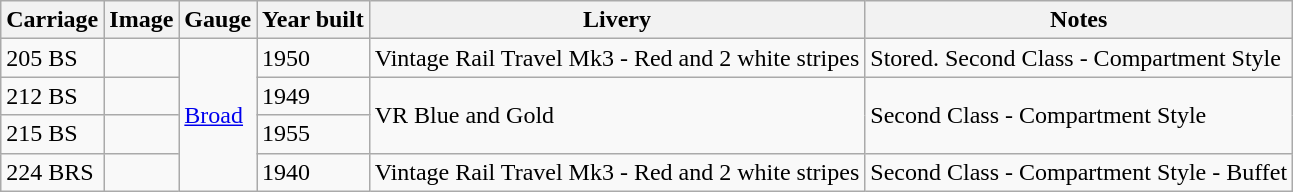<table class="wikitable">
<tr>
<th>Carriage</th>
<th>Image</th>
<th>Gauge</th>
<th>Year built</th>
<th>Livery</th>
<th>Notes</th>
</tr>
<tr>
<td>205 BS</td>
<td></td>
<td rowspan="4"><a href='#'>Broad</a></td>
<td>1950</td>
<td>Vintage Rail Travel Mk3 - Red and 2 white stripes</td>
<td>Stored. Second Class - Compartment Style</td>
</tr>
<tr>
<td>212 BS</td>
<td></td>
<td>1949</td>
<td rowspan="2">VR Blue and Gold</td>
<td rowspan="2">Second Class - Compartment Style</td>
</tr>
<tr>
<td>215 BS</td>
<td></td>
<td>1955</td>
</tr>
<tr>
<td>224 BRS</td>
<td></td>
<td>1940</td>
<td>Vintage Rail Travel Mk3 - Red and 2 white stripes</td>
<td>Second Class - Compartment Style - Buffet</td>
</tr>
</table>
